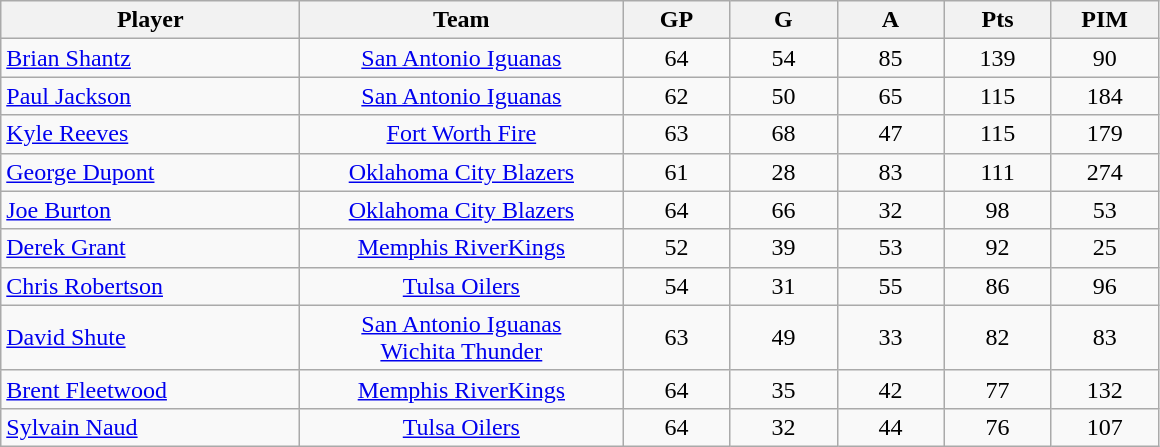<table class="wikitable sortable">
<tr>
<th style="width: 12em;">Player</th>
<th style="width: 13em;">Team</th>
<th style="width: 4em;">GP</th>
<th style="width: 4em;">G</th>
<th style="width: 4em;">A</th>
<th style="width: 4em;">Pts</th>
<th style="width: 4em;">PIM</th>
</tr>
<tr align="center">
<td align="left"><a href='#'>Brian Shantz</a></td>
<td><a href='#'>San Antonio Iguanas</a></td>
<td>64</td>
<td>54</td>
<td>85</td>
<td>139</td>
<td>90</td>
</tr>
<tr align="center">
<td align="left"><a href='#'>Paul Jackson</a></td>
<td><a href='#'>San Antonio Iguanas</a></td>
<td>62</td>
<td>50</td>
<td>65</td>
<td>115</td>
<td>184</td>
</tr>
<tr align="center">
<td align="left"><a href='#'>Kyle Reeves</a></td>
<td><a href='#'>Fort Worth Fire</a></td>
<td>63</td>
<td>68</td>
<td>47</td>
<td>115</td>
<td>179</td>
</tr>
<tr align="center">
<td align="left"><a href='#'>George Dupont</a></td>
<td><a href='#'>Oklahoma City Blazers</a></td>
<td>61</td>
<td>28</td>
<td>83</td>
<td>111</td>
<td>274</td>
</tr>
<tr align="center">
<td align="left"><a href='#'>Joe Burton</a></td>
<td><a href='#'>Oklahoma City Blazers</a></td>
<td>64</td>
<td>66</td>
<td>32</td>
<td>98</td>
<td>53</td>
</tr>
<tr align="center">
<td align="left"><a href='#'>Derek Grant</a></td>
<td><a href='#'>Memphis RiverKings</a></td>
<td>52</td>
<td>39</td>
<td>53</td>
<td>92</td>
<td>25</td>
</tr>
<tr align="center">
<td align="left"><a href='#'>Chris Robertson</a></td>
<td><a href='#'>Tulsa Oilers</a></td>
<td>54</td>
<td>31</td>
<td>55</td>
<td>86</td>
<td>96</td>
</tr>
<tr align="center">
<td align="left"><a href='#'>David Shute</a></td>
<td><a href='#'>San Antonio Iguanas</a><br><a href='#'>Wichita Thunder</a></td>
<td>63</td>
<td>49</td>
<td>33</td>
<td>82</td>
<td>83</td>
</tr>
<tr align="center">
<td align="left"><a href='#'>Brent Fleetwood</a></td>
<td><a href='#'>Memphis RiverKings</a></td>
<td>64</td>
<td>35</td>
<td>42</td>
<td>77</td>
<td>132</td>
</tr>
<tr align="center">
<td align="left"><a href='#'>Sylvain Naud</a></td>
<td><a href='#'>Tulsa Oilers</a></td>
<td>64</td>
<td>32</td>
<td>44</td>
<td>76</td>
<td>107</td>
</tr>
</table>
